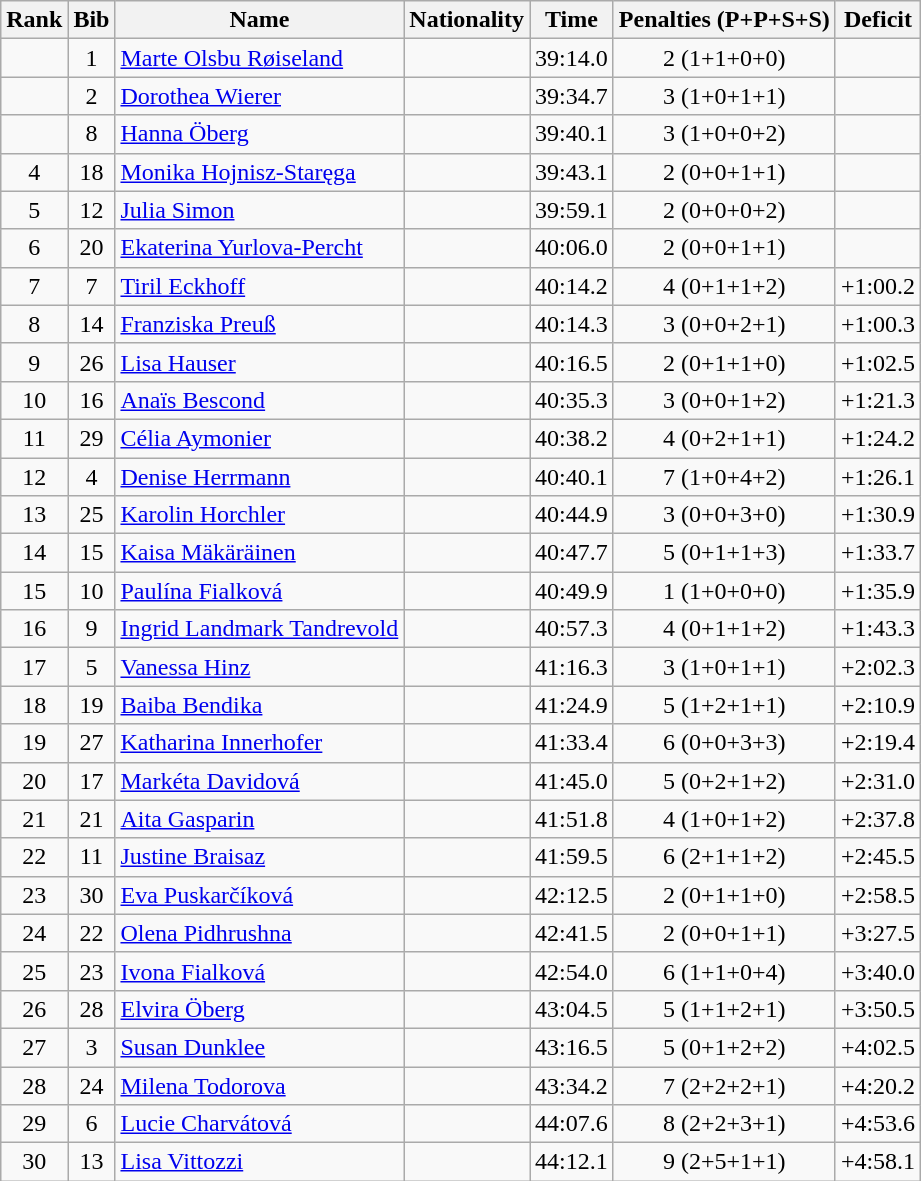<table class="wikitable sortable" style="text-align:center">
<tr>
<th>Rank</th>
<th>Bib</th>
<th>Name</th>
<th>Nationality</th>
<th>Time</th>
<th>Penalties (P+P+S+S)</th>
<th>Deficit</th>
</tr>
<tr>
<td></td>
<td>1</td>
<td align=left><a href='#'>Marte Olsbu Røiseland</a></td>
<td align=left></td>
<td>39:14.0</td>
<td>2 (1+1+0+0)</td>
<td></td>
</tr>
<tr>
<td></td>
<td>2</td>
<td align=left><a href='#'>Dorothea Wierer</a></td>
<td align=left></td>
<td>39:34.7</td>
<td>3 (1+0+1+1)</td>
<td></td>
</tr>
<tr>
<td></td>
<td>8</td>
<td align=left><a href='#'>Hanna Öberg</a></td>
<td align=left></td>
<td>39:40.1</td>
<td>3 (1+0+0+2)</td>
<td></td>
</tr>
<tr>
<td>4</td>
<td>18</td>
<td align=left><a href='#'>Monika Hojnisz-Staręga</a></td>
<td align=left></td>
<td>39:43.1</td>
<td>2 (0+0+1+1)</td>
<td></td>
</tr>
<tr>
<td>5</td>
<td>12</td>
<td align=left><a href='#'>Julia Simon</a></td>
<td align=left></td>
<td>39:59.1</td>
<td>2 (0+0+0+2)</td>
<td></td>
</tr>
<tr>
<td>6</td>
<td>20</td>
<td align=left><a href='#'>Ekaterina Yurlova-Percht</a></td>
<td align=left></td>
<td>40:06.0</td>
<td>2 (0+0+1+1)</td>
<td></td>
</tr>
<tr>
<td>7</td>
<td>7</td>
<td align=left><a href='#'>Tiril Eckhoff</a></td>
<td align=left></td>
<td>40:14.2</td>
<td>4 (0+1+1+2)</td>
<td>+1:00.2</td>
</tr>
<tr>
<td>8</td>
<td>14</td>
<td align=left><a href='#'>Franziska Preuß</a></td>
<td align=left></td>
<td>40:14.3</td>
<td>3 (0+0+2+1)</td>
<td>+1:00.3</td>
</tr>
<tr>
<td>9</td>
<td>26</td>
<td align=left><a href='#'>Lisa Hauser</a></td>
<td align=left></td>
<td>40:16.5</td>
<td>2 (0+1+1+0)</td>
<td>+1:02.5</td>
</tr>
<tr>
<td>10</td>
<td>16</td>
<td align=left><a href='#'>Anaïs Bescond</a></td>
<td align=left></td>
<td>40:35.3</td>
<td>3 (0+0+1+2)</td>
<td>+1:21.3</td>
</tr>
<tr>
<td>11</td>
<td>29</td>
<td align=left><a href='#'>Célia Aymonier</a></td>
<td align=left></td>
<td>40:38.2</td>
<td>4 (0+2+1+1)</td>
<td>+1:24.2</td>
</tr>
<tr>
<td>12</td>
<td>4</td>
<td align=left><a href='#'>Denise Herrmann</a></td>
<td align=left></td>
<td>40:40.1</td>
<td>7 (1+0+4+2)</td>
<td>+1:26.1</td>
</tr>
<tr>
<td>13</td>
<td>25</td>
<td align=left><a href='#'>Karolin Horchler</a></td>
<td align=left></td>
<td>40:44.9</td>
<td>3 (0+0+3+0)</td>
<td>+1:30.9</td>
</tr>
<tr>
<td>14</td>
<td>15</td>
<td align=left><a href='#'>Kaisa Mäkäräinen</a></td>
<td align=left></td>
<td>40:47.7</td>
<td>5 (0+1+1+3)</td>
<td>+1:33.7</td>
</tr>
<tr>
<td>15</td>
<td>10</td>
<td align=left><a href='#'>Paulína Fialková</a></td>
<td align=left></td>
<td>40:49.9</td>
<td>1 (1+0+0+0)</td>
<td>+1:35.9</td>
</tr>
<tr>
<td>16</td>
<td>9</td>
<td align=left><a href='#'>Ingrid Landmark Tandrevold</a></td>
<td align=left></td>
<td>40:57.3</td>
<td>4 (0+1+1+2)</td>
<td>+1:43.3</td>
</tr>
<tr>
<td>17</td>
<td>5</td>
<td align=left><a href='#'>Vanessa Hinz</a></td>
<td align=left></td>
<td>41:16.3</td>
<td>3 (1+0+1+1)</td>
<td>+2:02.3</td>
</tr>
<tr>
<td>18</td>
<td>19</td>
<td align=left><a href='#'>Baiba Bendika</a></td>
<td align=left></td>
<td>41:24.9</td>
<td>5 (1+2+1+1)</td>
<td>+2:10.9</td>
</tr>
<tr>
<td>19</td>
<td>27</td>
<td align=left><a href='#'>Katharina Innerhofer</a></td>
<td align=left></td>
<td>41:33.4</td>
<td>6 (0+0+3+3)</td>
<td>+2:19.4</td>
</tr>
<tr>
<td>20</td>
<td>17</td>
<td align=left><a href='#'>Markéta Davidová</a></td>
<td align=left></td>
<td>41:45.0</td>
<td>5 (0+2+1+2)</td>
<td>+2:31.0</td>
</tr>
<tr>
<td>21</td>
<td>21</td>
<td align=left><a href='#'>Aita Gasparin</a></td>
<td align=left></td>
<td>41:51.8</td>
<td>4 (1+0+1+2)</td>
<td>+2:37.8</td>
</tr>
<tr>
<td>22</td>
<td>11</td>
<td align=left><a href='#'>Justine Braisaz</a></td>
<td align=left></td>
<td>41:59.5</td>
<td>6 (2+1+1+2)</td>
<td>+2:45.5</td>
</tr>
<tr>
<td>23</td>
<td>30</td>
<td align=left><a href='#'>Eva Puskarčíková</a></td>
<td align=left></td>
<td>42:12.5</td>
<td>2 (0+1+1+0)</td>
<td>+2:58.5</td>
</tr>
<tr>
<td>24</td>
<td>22</td>
<td align=left><a href='#'>Olena Pidhrushna</a></td>
<td align=left></td>
<td>42:41.5</td>
<td>2 (0+0+1+1)</td>
<td>+3:27.5</td>
</tr>
<tr>
<td>25</td>
<td>23</td>
<td align=left><a href='#'>Ivona Fialková</a></td>
<td align=left></td>
<td>42:54.0</td>
<td>6 (1+1+0+4)</td>
<td>+3:40.0</td>
</tr>
<tr>
<td>26</td>
<td>28</td>
<td align=left><a href='#'>Elvira Öberg</a></td>
<td align=left></td>
<td>43:04.5</td>
<td>5 (1+1+2+1)</td>
<td>+3:50.5</td>
</tr>
<tr>
<td>27</td>
<td>3</td>
<td align=left><a href='#'>Susan Dunklee</a></td>
<td align=left></td>
<td>43:16.5</td>
<td>5 (0+1+2+2)</td>
<td>+4:02.5</td>
</tr>
<tr>
<td>28</td>
<td>24</td>
<td align=left><a href='#'>Milena Todorova</a></td>
<td align=left></td>
<td>43:34.2</td>
<td>7 (2+2+2+1)</td>
<td>+4:20.2</td>
</tr>
<tr>
<td>29</td>
<td>6</td>
<td align=left><a href='#'>Lucie Charvátová</a></td>
<td align=left></td>
<td>44:07.6</td>
<td>8 (2+2+3+1)</td>
<td>+4:53.6</td>
</tr>
<tr>
<td>30</td>
<td>13</td>
<td align=left><a href='#'>Lisa Vittozzi</a></td>
<td align=left></td>
<td>44:12.1</td>
<td>9 (2+5+1+1)</td>
<td>+4:58.1</td>
</tr>
</table>
